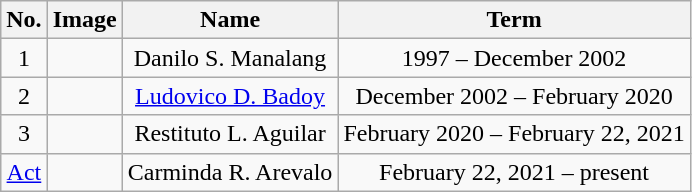<table class="wikitable" style="text-align:center;">
<tr>
<th>No.</th>
<th>Image</th>
<th>Name</th>
<th>Term</th>
</tr>
<tr>
<td>1</td>
<td></td>
<td>Danilo S. Manalang</td>
<td>1997 – December 2002</td>
</tr>
<tr>
<td>2</td>
<td></td>
<td><a href='#'>Ludovico D. Badoy</a></td>
<td>December 2002 – February 2020</td>
</tr>
<tr>
<td>3</td>
<td></td>
<td>Restituto L. Aguilar</td>
<td>February 2020 – February 22, 2021</td>
</tr>
<tr>
<td><a href='#'>Act</a></td>
<td></td>
<td>Carminda R. Arevalo</td>
<td>February 22, 2021 – present</td>
</tr>
</table>
